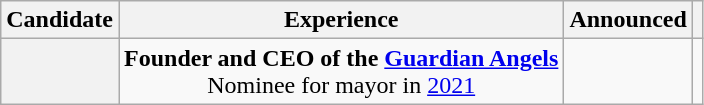<table class="wikitable sortable" style="text-align:center;">
<tr>
<th scope="col">Candidate</th>
<th scope="col">Experience</th>
<th scope="col">Announced</th>
<th scope="col" class="unsortable"></th>
</tr>
<tr>
<th><br></th>
<td><strong>Founder and CEO of the <a href='#'>Guardian Angels</a></strong><br>Nominee for mayor in <a href='#'>2021</a></td>
<td><br><br></td>
<td></td>
</tr>
</table>
